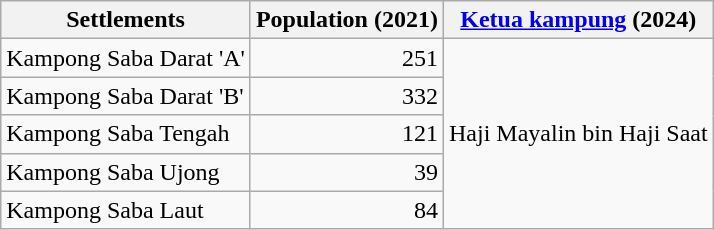<table class="wikitable">
<tr>
<th>Settlements</th>
<th>Population (2021)</th>
<th><a href='#'>Ketua kampung</a> (2024)</th>
</tr>
<tr>
<td>Kampong Saba Darat 'A'</td>
<td align="right">251</td>
<td rowspan="5">Haji Mayalin bin Haji Saat</td>
</tr>
<tr>
<td>Kampong Saba Darat 'B'</td>
<td align="right">332</td>
</tr>
<tr>
<td>Kampong Saba Tengah</td>
<td align="right">121</td>
</tr>
<tr>
<td>Kampong Saba Ujong</td>
<td align="right">39</td>
</tr>
<tr>
<td>Kampong Saba Laut</td>
<td align="right">84</td>
</tr>
</table>
